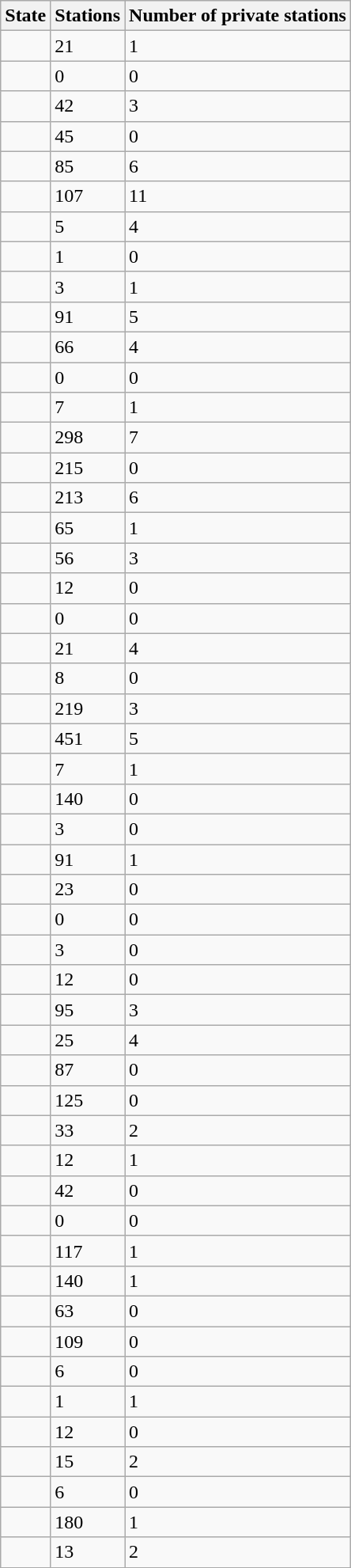<table class="wikitable">
<tr>
<th>State</th>
<th>Stations</th>
<th>Number of private stations</th>
</tr>
<tr>
<td></td>
<td>21</td>
<td>1</td>
</tr>
<tr>
<td></td>
<td>0</td>
<td>0</td>
</tr>
<tr>
<td></td>
<td>42</td>
<td>3</td>
</tr>
<tr>
<td></td>
<td>45</td>
<td>0</td>
</tr>
<tr>
<td></td>
<td>85</td>
<td>6</td>
</tr>
<tr>
<td></td>
<td>107</td>
<td>11</td>
</tr>
<tr>
<td></td>
<td>5</td>
<td>4</td>
</tr>
<tr>
<td></td>
<td>1</td>
<td>0</td>
</tr>
<tr>
<td></td>
<td>3</td>
<td>1</td>
</tr>
<tr>
<td></td>
<td>91</td>
<td>5</td>
</tr>
<tr>
<td></td>
<td>66</td>
<td>4</td>
</tr>
<tr>
<td></td>
<td>0</td>
<td>0</td>
</tr>
<tr>
<td></td>
<td>7</td>
<td>1</td>
</tr>
<tr>
<td></td>
<td>298</td>
<td>7</td>
</tr>
<tr>
<td></td>
<td>215</td>
<td>0</td>
</tr>
<tr>
<td></td>
<td>213</td>
<td>6</td>
</tr>
<tr>
<td></td>
<td>65</td>
<td>1</td>
</tr>
<tr>
<td></td>
<td>56</td>
<td>3</td>
</tr>
<tr>
<td></td>
<td>12</td>
<td>0</td>
</tr>
<tr>
<td></td>
<td>0</td>
<td>0</td>
</tr>
<tr>
<td></td>
<td>21</td>
<td>4</td>
</tr>
<tr>
<td></td>
<td>8</td>
<td>0</td>
</tr>
<tr>
<td></td>
<td>219</td>
<td>3</td>
</tr>
<tr>
<td></td>
<td>451</td>
<td>5</td>
</tr>
<tr>
<td></td>
<td>7</td>
<td>1</td>
</tr>
<tr>
<td></td>
<td>140</td>
<td>0</td>
</tr>
<tr>
<td></td>
<td>3</td>
<td>0</td>
</tr>
<tr>
<td></td>
<td>91</td>
<td>1</td>
</tr>
<tr>
<td></td>
<td>23</td>
<td>0</td>
</tr>
<tr>
<td></td>
<td>0</td>
<td>0</td>
</tr>
<tr>
<td></td>
<td>3</td>
<td>0</td>
</tr>
<tr>
<td></td>
<td>12</td>
<td>0</td>
</tr>
<tr>
<td></td>
<td>95</td>
<td>3</td>
</tr>
<tr>
<td></td>
<td>25</td>
<td>4</td>
</tr>
<tr>
<td></td>
<td>87</td>
<td>0</td>
</tr>
<tr>
<td></td>
<td>125</td>
<td>0</td>
</tr>
<tr>
<td></td>
<td>33</td>
<td>2</td>
</tr>
<tr>
<td></td>
<td>12</td>
<td>1</td>
</tr>
<tr>
<td></td>
<td>42</td>
<td>0</td>
</tr>
<tr>
<td></td>
<td>0</td>
<td>0</td>
</tr>
<tr>
<td></td>
<td>117</td>
<td>1</td>
</tr>
<tr>
<td></td>
<td>140</td>
<td>1</td>
</tr>
<tr>
<td></td>
<td>63</td>
<td>0</td>
</tr>
<tr>
<td></td>
<td>109</td>
<td>0</td>
</tr>
<tr>
<td></td>
<td>6</td>
<td>0</td>
</tr>
<tr>
<td></td>
<td>1</td>
<td>1</td>
</tr>
<tr>
<td></td>
<td>12</td>
<td>0</td>
</tr>
<tr>
<td></td>
<td>15</td>
<td>2</td>
</tr>
<tr>
<td></td>
<td>6</td>
<td>0</td>
</tr>
<tr>
<td></td>
<td>180</td>
<td>1</td>
</tr>
<tr>
<td></td>
<td>13</td>
<td>2</td>
</tr>
<tr>
</tr>
</table>
